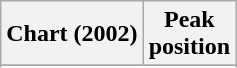<table class="wikitable sortable plainrowheaders" style="text-align:center">
<tr>
<th scope="col">Chart (2002)</th>
<th scope="col">Peak<br> position</th>
</tr>
<tr>
</tr>
<tr>
</tr>
<tr>
</tr>
<tr>
</tr>
</table>
